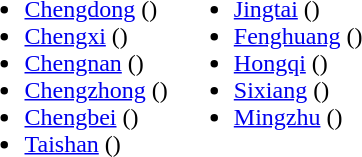<table>
<tr>
<td valign="top"><br><ul><li><a href='#'>Chengdong</a> ()</li><li><a href='#'>Chengxi</a> ()</li><li><a href='#'>Chengnan</a> ()</li><li><a href='#'>Chengzhong</a> ()</li><li><a href='#'>Chengbei</a> ()</li><li><a href='#'>Taishan</a> ()</li></ul></td>
<td valign="top"><br><ul><li><a href='#'>Jingtai</a> ()</li><li><a href='#'>Fenghuang</a> ()</li><li><a href='#'>Hongqi</a> ()</li><li><a href='#'>Sixiang</a> ()</li><li><a href='#'>Mingzhu</a> ()</li></ul></td>
</tr>
</table>
